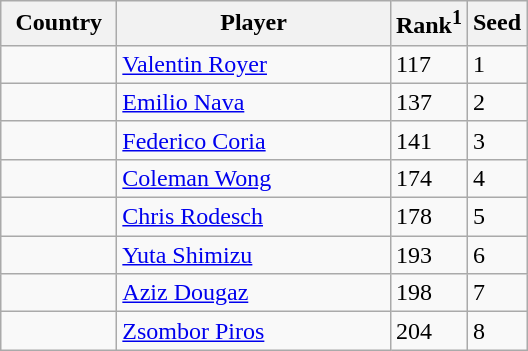<table class="sortable wikitable">
<tr>
<th width="70">Country</th>
<th width="175">Player</th>
<th>Rank<sup>1</sup></th>
<th>Seed</th>
</tr>
<tr>
<td></td>
<td><a href='#'>Valentin Royer</a></td>
<td>117</td>
<td>1</td>
</tr>
<tr>
<td></td>
<td><a href='#'>Emilio Nava</a></td>
<td>137</td>
<td>2</td>
</tr>
<tr>
<td></td>
<td><a href='#'>Federico Coria</a></td>
<td>141</td>
<td>3</td>
</tr>
<tr>
<td></td>
<td><a href='#'>Coleman Wong</a></td>
<td>174</td>
<td>4</td>
</tr>
<tr>
<td></td>
<td><a href='#'>Chris Rodesch</a></td>
<td>178</td>
<td>5</td>
</tr>
<tr>
<td></td>
<td><a href='#'>Yuta Shimizu</a></td>
<td>193</td>
<td>6</td>
</tr>
<tr>
<td></td>
<td><a href='#'>Aziz Dougaz</a></td>
<td>198</td>
<td>7</td>
</tr>
<tr>
<td></td>
<td><a href='#'>Zsombor Piros</a></td>
<td>204</td>
<td>8</td>
</tr>
</table>
